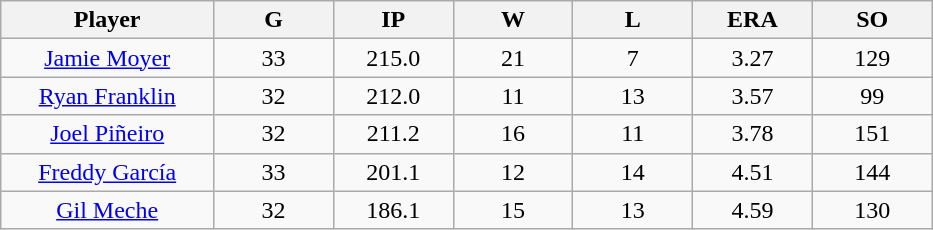<table class="wikitable sortable">
<tr>
<th bgcolor="#DDDDFF" width="16%">Player</th>
<th bgcolor="#DDDDFF" width="9%">G</th>
<th bgcolor="#DDDDFF" width="9%">IP</th>
<th bgcolor="#DDDDFF" width="9%">W</th>
<th bgcolor="#DDDDFF" width="9%">L</th>
<th bgcolor="#DDDDFF" width="9%">ERA</th>
<th bgcolor="#DDDDFF" width="9%">SO</th>
</tr>
<tr align="center">
<td><a href='#'>Jamie Moyer</a></td>
<td>33</td>
<td>215.0</td>
<td>21</td>
<td>7</td>
<td>3.27</td>
<td>129</td>
</tr>
<tr align="center">
<td><a href='#'>Ryan Franklin</a></td>
<td>32</td>
<td>212.0</td>
<td>11</td>
<td>13</td>
<td>3.57</td>
<td>99</td>
</tr>
<tr align="center">
<td><a href='#'>Joel Piñeiro</a></td>
<td>32</td>
<td>211.2</td>
<td>16</td>
<td>11</td>
<td>3.78</td>
<td>151</td>
</tr>
<tr align="center">
<td><a href='#'>Freddy García</a></td>
<td>33</td>
<td>201.1</td>
<td>12</td>
<td>14</td>
<td>4.51</td>
<td>144</td>
</tr>
<tr align="center">
<td><a href='#'>Gil Meche</a></td>
<td>32</td>
<td>186.1</td>
<td>15</td>
<td>13</td>
<td>4.59</td>
<td>130</td>
</tr>
</table>
